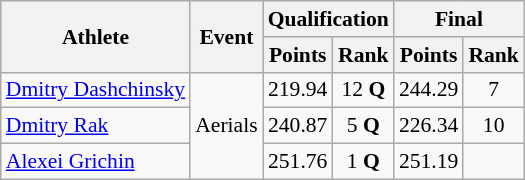<table class="wikitable" style="font-size:90%">
<tr>
<th rowspan="2">Athlete</th>
<th rowspan="2">Event</th>
<th colspan="2">Qualification</th>
<th colspan="2">Final</th>
</tr>
<tr>
<th>Points</th>
<th>Rank</th>
<th>Points</th>
<th>Rank</th>
</tr>
<tr>
<td><a href='#'>Dmitry Dashchinsky</a></td>
<td rowspan="3">Aerials</td>
<td align="center">219.94</td>
<td align="center">12 <strong>Q</strong></td>
<td align="center">244.29</td>
<td align="center">7</td>
</tr>
<tr>
<td><a href='#'>Dmitry Rak</a></td>
<td align="center">240.87</td>
<td align="center">5 <strong>Q</strong></td>
<td align="center">226.34</td>
<td align="center">10</td>
</tr>
<tr>
<td><a href='#'>Alexei Grichin</a></td>
<td align="center">251.76</td>
<td align="center">1 <strong>Q</strong></td>
<td align="center">251.19</td>
<td align="center"></td>
</tr>
</table>
